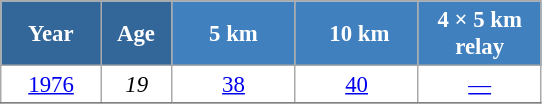<table class="wikitable" style="font-size:95%; text-align:center; border:grey solid 1px; border-collapse:collapse; background:#ffffff;">
<tr>
<th style="background-color:#369; color:white; width:60px;"> Year </th>
<th style="background-color:#369; color:white; width:40px;"> Age </th>
<th style="background-color:#4180be; color:white; width:75px;"> 5 km </th>
<th style="background-color:#4180be; color:white; width:75px;"> 10 km</th>
<th style="background-color:#4180be; color:white; width:75px;"> 4 × 5 km <br> relay </th>
</tr>
<tr>
<td><a href='#'>1976</a></td>
<td><em>19</em></td>
<td><a href='#'>38</a></td>
<td><a href='#'>40</a></td>
<td><a href='#'>—</a></td>
</tr>
<tr>
</tr>
</table>
